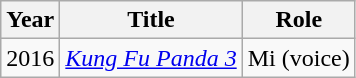<table class="wikitable unsortable">
<tr>
<th>Year</th>
<th>Title</th>
<th>Role</th>
</tr>
<tr>
<td>2016</td>
<td><em><a href='#'>Kung Fu Panda 3</a></em></td>
<td>Mi (voice)</td>
</tr>
</table>
